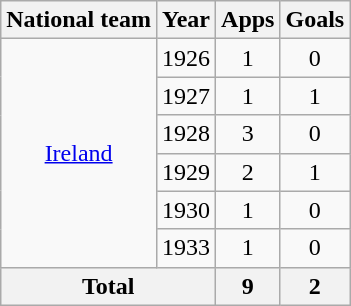<table class=wikitable style=text-align:center>
<tr>
<th>National team</th>
<th>Year</th>
<th>Apps</th>
<th>Goals</th>
</tr>
<tr>
<td rowspan="6"><a href='#'>Ireland</a></td>
<td>1926</td>
<td>1</td>
<td>0</td>
</tr>
<tr>
<td>1927</td>
<td>1</td>
<td>1</td>
</tr>
<tr>
<td>1928</td>
<td>3</td>
<td>0</td>
</tr>
<tr>
<td>1929</td>
<td>2</td>
<td>1</td>
</tr>
<tr>
<td>1930</td>
<td>1</td>
<td>0</td>
</tr>
<tr>
<td>1933</td>
<td>1</td>
<td>0</td>
</tr>
<tr>
<th colspan="2">Total</th>
<th>9</th>
<th>2</th>
</tr>
</table>
